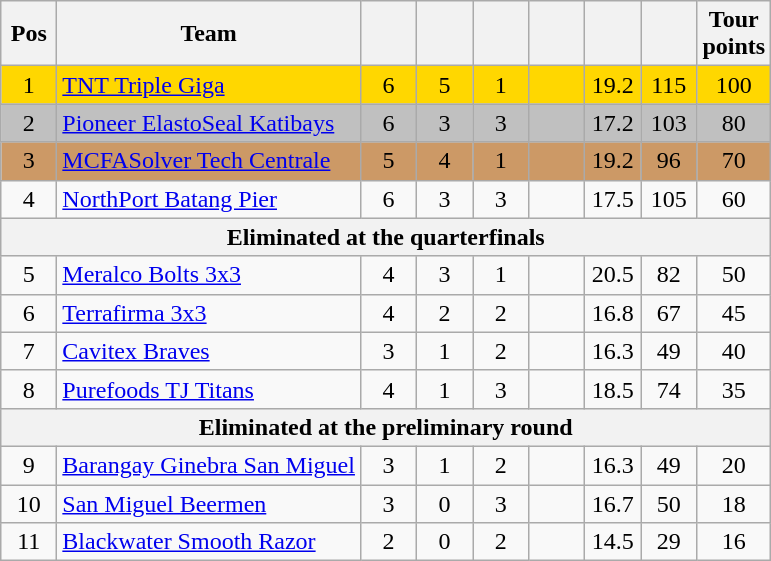<table class="wikitable" style="text-align:center">
<tr>
<th width=30>Pos</th>
<th width=180>Team</th>
<th width=30></th>
<th width=30></th>
<th width=30></th>
<th width=30></th>
<th width=30></th>
<th width=30></th>
<th width=30>Tour points</th>
</tr>
<tr bgcolor=gold>
<td>1</td>
<td align=left><a href='#'>TNT Triple Giga</a></td>
<td>6</td>
<td>5</td>
<td>1</td>
<td></td>
<td>19.2</td>
<td>115</td>
<td>100</td>
</tr>
<tr bgcolor=silver>
<td>2</td>
<td align=left><a href='#'>Pioneer ElastoSeal Katibays</a></td>
<td>6</td>
<td>3</td>
<td>3</td>
<td></td>
<td>17.2</td>
<td>103</td>
<td>80</td>
</tr>
<tr bgcolor=cc9966>
<td>3</td>
<td align=left><a href='#'>MCFASolver Tech Centrale</a></td>
<td>5</td>
<td>4</td>
<td>1</td>
<td></td>
<td>19.2</td>
<td>96</td>
<td>70</td>
</tr>
<tr>
<td>4</td>
<td align=left><a href='#'>NorthPort Batang Pier</a></td>
<td>6</td>
<td>3</td>
<td>3</td>
<td></td>
<td>17.5</td>
<td>105</td>
<td>60</td>
</tr>
<tr>
<th colspan=9>Eliminated at the quarterfinals</th>
</tr>
<tr>
<td>5</td>
<td align=left><a href='#'>Meralco Bolts 3x3</a></td>
<td>4</td>
<td>3</td>
<td>1</td>
<td></td>
<td>20.5</td>
<td>82</td>
<td>50</td>
</tr>
<tr>
<td>6</td>
<td align=left><a href='#'>Terrafirma 3x3</a></td>
<td>4</td>
<td>2</td>
<td>2</td>
<td></td>
<td>16.8</td>
<td>67</td>
<td>45</td>
</tr>
<tr>
<td>7</td>
<td align=left><a href='#'>Cavitex Braves</a></td>
<td>3</td>
<td>1</td>
<td>2</td>
<td></td>
<td>16.3</td>
<td>49</td>
<td>40</td>
</tr>
<tr>
<td>8</td>
<td align=left><a href='#'>Purefoods TJ Titans</a></td>
<td>4</td>
<td>1</td>
<td>3</td>
<td></td>
<td>18.5</td>
<td>74</td>
<td>35</td>
</tr>
<tr>
<th colspan=9>Eliminated at the preliminary round</th>
</tr>
<tr>
<td>9</td>
<td align=left nowrap><a href='#'>Barangay Ginebra San Miguel</a></td>
<td>3</td>
<td>1</td>
<td>2</td>
<td></td>
<td>16.3</td>
<td>49</td>
<td>20</td>
</tr>
<tr>
<td>10</td>
<td align=left><a href='#'>San Miguel Beermen</a></td>
<td>3</td>
<td>0</td>
<td>3</td>
<td></td>
<td>16.7</td>
<td>50</td>
<td>18</td>
</tr>
<tr>
<td>11</td>
<td align=left><a href='#'>Blackwater Smooth Razor</a></td>
<td>2</td>
<td>0</td>
<td>2</td>
<td></td>
<td>14.5</td>
<td>29</td>
<td>16</td>
</tr>
</table>
